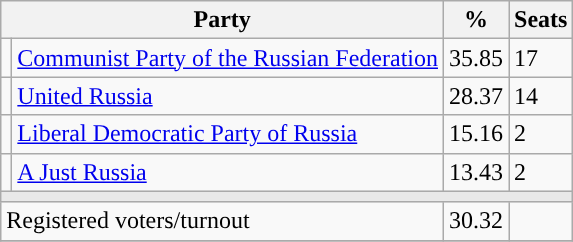<table class="wikitable">
<tr>
<th colspan=2>Party</th>
<th>%</th>
<th>Seats</th>
</tr>
<tr>
<td style="background:"></td>
<td><a href='#'>Communist Party of the Russian Federation</a></td>
<td>35.85</td>
<td>17</td>
</tr>
<tr>
<td style="background:"></td>
<td><a href='#'>United Russia</a></td>
<td>28.37</td>
<td>14</td>
</tr>
<tr>
<td style="background:"></td>
<td><a href='#'>Liberal Democratic Party of Russia</a></td>
<td>15.16</td>
<td>2</td>
</tr>
<tr>
<td style="background:"></td>
<td><a href='#'>A Just Russia</a></td>
<td>13.43</td>
<td>2</td>
</tr>
<tr>
<td colspan=4 style="background:#E9E9E9;"></td>
</tr>
<tr>
<td align=left colspan=2>Registered voters/turnout</td>
<td>30.32</td>
<td></td>
</tr>
<tr>
</tr>
</table>
